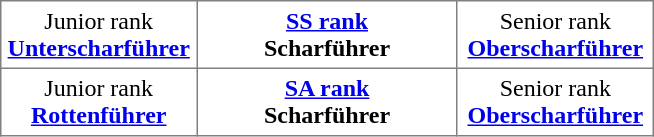<table class="toccolours" border="1" cellpadding="4" cellspacing="0" style="border-collapse: collapse; margin: 0.5em auto; clear: both;">
<tr>
<td width="30%" align="center">Junior rank<br><strong><a href='#'>Unterscharführer</a></strong></td>
<td width="40%" align="center"><strong><a href='#'>SS rank</a></strong><br><strong>Scharführer</strong></td>
<td width="30%" align="center">Senior rank<br><strong><a href='#'>Oberscharführer</a></strong></td>
</tr>
<tr>
<td width="30%" align="center">Junior rank<br><strong><a href='#'>Rottenführer</a></strong></td>
<td width="40%" align="center"><strong><a href='#'>SA rank</a></strong><br><strong>Scharführer</strong></td>
<td width="30%" align="center">Senior rank<br><strong><a href='#'>Oberscharführer</a></strong></td>
</tr>
</table>
